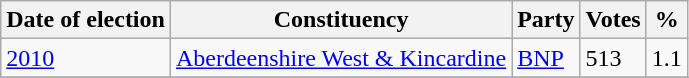<table class="wikitable">
<tr>
<th>Date of election</th>
<th>Constituency</th>
<th>Party</th>
<th>Votes</th>
<th>%</th>
</tr>
<tr>
<td><a href='#'>2010</a></td>
<td><a href='#'>Aberdeenshire West & Kincardine</a></td>
<td><a href='#'>BNP</a></td>
<td>513</td>
<td>1.1</td>
</tr>
<tr>
</tr>
</table>
